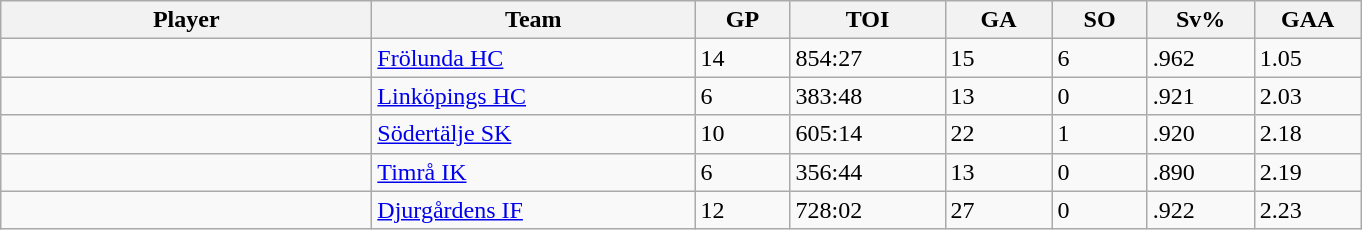<table class="wikitable sortable">
<tr>
<th style="width: 15em;">Player</th>
<th style="width: 13em;">Team</th>
<th style="width: 3.5em;">GP</th>
<th style="width: 6em;">TOI</th>
<th style="width: 4em;">GA</th>
<th style="width: 3.5em;">SO</th>
<th style="width: 4em;">Sv%</th>
<th style="width: 4em;">GAA</th>
</tr>
<tr>
<td> </td>
<td><a href='#'>Frölunda HC</a></td>
<td>14</td>
<td>854:27</td>
<td>15</td>
<td>6</td>
<td>.962</td>
<td>1.05</td>
</tr>
<tr>
<td> </td>
<td><a href='#'>Linköpings HC</a></td>
<td>6</td>
<td>383:48</td>
<td>13</td>
<td>0</td>
<td>.921</td>
<td>2.03</td>
</tr>
<tr>
<td> </td>
<td><a href='#'>Södertälje SK</a></td>
<td>10</td>
<td>605:14</td>
<td>22</td>
<td>1</td>
<td>.920</td>
<td>2.18</td>
</tr>
<tr>
<td> </td>
<td><a href='#'>Timrå IK</a></td>
<td>6</td>
<td>356:44</td>
<td>13</td>
<td>0</td>
<td>.890</td>
<td>2.19</td>
</tr>
<tr>
<td> </td>
<td><a href='#'>Djurgårdens IF</a></td>
<td>12</td>
<td>728:02</td>
<td>27</td>
<td>0</td>
<td>.922</td>
<td>2.23</td>
</tr>
</table>
